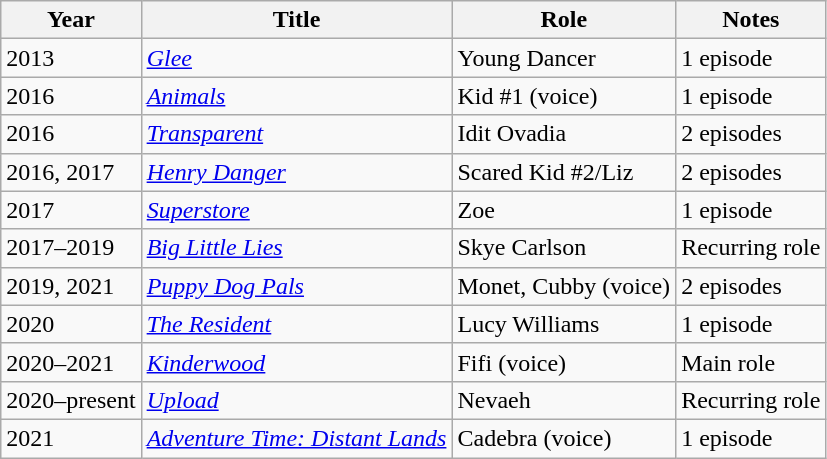<table class="wikitable sortable">
<tr>
<th>Year</th>
<th>Title</th>
<th>Role</th>
<th class="unsortable">Notes</th>
</tr>
<tr>
<td>2013</td>
<td><em><a href='#'>Glee</a></em></td>
<td>Young Dancer</td>
<td>1 episode</td>
</tr>
<tr>
<td>2016</td>
<td><em><a href='#'>Animals</a></em></td>
<td>Kid #1 (voice)</td>
<td>1 episode</td>
</tr>
<tr>
<td>2016</td>
<td><em><a href='#'>Transparent</a></em></td>
<td>Idit Ovadia</td>
<td>2 episodes</td>
</tr>
<tr>
<td>2016, 2017</td>
<td><em><a href='#'>Henry Danger</a></em></td>
<td>Scared Kid #2/Liz</td>
<td>2 episodes</td>
</tr>
<tr>
<td>2017</td>
<td><em><a href='#'>Superstore</a></em></td>
<td>Zoe</td>
<td>1 episode</td>
</tr>
<tr>
<td>2017–2019</td>
<td><em><a href='#'>Big Little Lies</a></em></td>
<td>Skye Carlson</td>
<td>Recurring role</td>
</tr>
<tr>
<td>2019, 2021</td>
<td><em><a href='#'>Puppy Dog Pals</a></em></td>
<td>Monet, Cubby (voice)</td>
<td>2 episodes</td>
</tr>
<tr>
<td>2020</td>
<td><em><a href='#'>The Resident</a></em></td>
<td>Lucy Williams</td>
<td>1 episode</td>
</tr>
<tr>
<td>2020–2021</td>
<td><em><a href='#'>Kinderwood</a></em></td>
<td>Fifi (voice)</td>
<td>Main role</td>
</tr>
<tr>
<td>2020–present</td>
<td><em><a href='#'>Upload</a></em></td>
<td>Nevaeh</td>
<td>Recurring role</td>
</tr>
<tr>
<td>2021</td>
<td><em><a href='#'>Adventure Time: Distant Lands</a></em></td>
<td>Cadebra (voice)</td>
<td>1 episode</td>
</tr>
</table>
